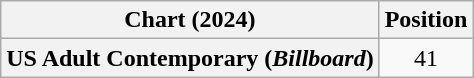<table class="wikitable plainrowheaders" style="text-align:center">
<tr>
<th scope="col">Chart (2024)</th>
<th scope="col">Position</th>
</tr>
<tr>
<th scope="row">US Adult Contemporary (<em>Billboard</em>)</th>
<td>41</td>
</tr>
</table>
